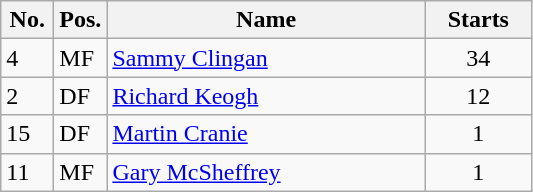<table class="wikitable">
<tr>
<th width=10%>No.</th>
<th width=10%>Pos.</th>
<th width=60%>Name</th>
<th width=20%>Starts</th>
</tr>
<tr>
<td>4</td>
<td>MF</td>
<td> <a href='#'>Sammy Clingan</a></td>
<td style="text-align:center;">34</td>
</tr>
<tr>
<td>2</td>
<td>DF</td>
<td> <a href='#'>Richard Keogh</a></td>
<td style="text-align:center;">12</td>
</tr>
<tr>
<td>15</td>
<td>DF</td>
<td> <a href='#'>Martin Cranie</a></td>
<td style="text-align:center;">1</td>
</tr>
<tr>
<td>11</td>
<td>MF</td>
<td> <a href='#'>Gary McSheffrey</a></td>
<td style="text-align:center;">1</td>
</tr>
</table>
